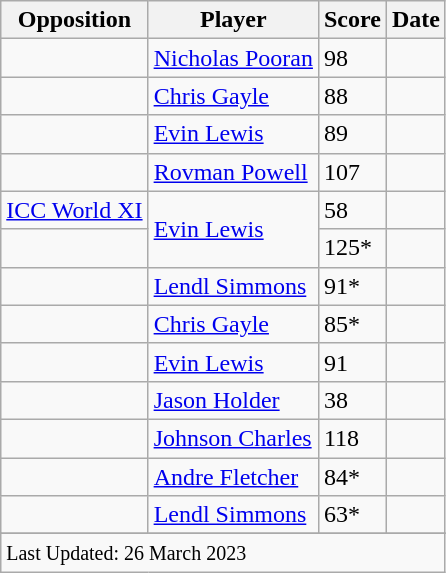<table class="wikitable sortable">
<tr>
<th>Opposition</th>
<th>Player</th>
<th>Score</th>
<th>Date</th>
</tr>
<tr>
<td></td>
<td><a href='#'>Nicholas Pooran</a></td>
<td>98</td>
<td></td>
</tr>
<tr>
<td></td>
<td><a href='#'>Chris Gayle</a></td>
<td>88</td>
<td></td>
</tr>
<tr>
<td></td>
<td><a href='#'>Evin Lewis</a></td>
<td>89</td>
<td></td>
</tr>
<tr>
<td></td>
<td><a href='#'>Rovman Powell</a></td>
<td>107</td>
<td></td>
</tr>
<tr>
<td><a href='#'>ICC World XI</a></td>
<td rowspan=2><a href='#'>Evin Lewis</a></td>
<td>58</td>
<td></td>
</tr>
<tr>
<td></td>
<td>125*</td>
<td></td>
</tr>
<tr>
<td></td>
<td><a href='#'>Lendl Simmons</a></td>
<td>91*</td>
<td></td>
</tr>
<tr>
<td></td>
<td><a href='#'>Chris Gayle</a></td>
<td>85*</td>
<td></td>
</tr>
<tr>
<td></td>
<td><a href='#'>Evin Lewis</a></td>
<td>91</td>
<td></td>
</tr>
<tr>
<td></td>
<td><a href='#'>Jason Holder</a></td>
<td>38</td>
<td></td>
</tr>
<tr>
<td></td>
<td><a href='#'>Johnson Charles</a></td>
<td>118</td>
<td></td>
</tr>
<tr>
<td></td>
<td><a href='#'>Andre Fletcher</a></td>
<td>84*</td>
<td></td>
</tr>
<tr>
<td></td>
<td><a href='#'>Lendl Simmons</a></td>
<td>63*</td>
<td></td>
</tr>
<tr>
</tr>
<tr class=sortbottom>
<td colspan=5><small>Last Updated: 26 March 2023</small></td>
</tr>
</table>
